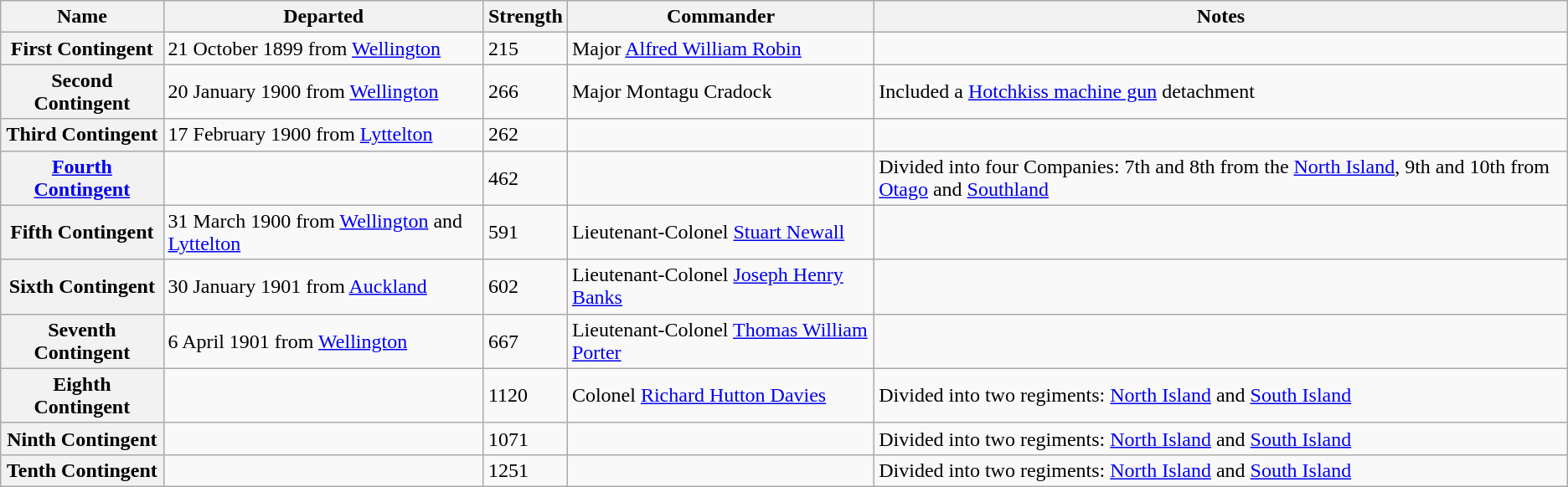<table class="wikitable">
<tr>
<th scope="col">Name</th>
<th scope="col">Departed</th>
<th scope="col">Strength</th>
<th scope="col">Commander</th>
<th scope="col">Notes</th>
</tr>
<tr>
<th scope="row">First Contingent</th>
<td>21 October 1899 from <a href='#'>Wellington</a></td>
<td>215</td>
<td>Major <a href='#'>Alfred William Robin</a></td>
<td></td>
</tr>
<tr>
<th scope="row">Second Contingent</th>
<td>20 January 1900 from <a href='#'>Wellington</a></td>
<td>266</td>
<td>Major Montagu Cradock</td>
<td>Included a <a href='#'>Hotchkiss machine gun</a> detachment</td>
</tr>
<tr>
<th scope="row">Third Contingent</th>
<td>17 February 1900 from <a href='#'>Lyttelton</a></td>
<td>262</td>
<td></td>
<td></td>
</tr>
<tr>
<th scope="row"><a href='#'>Fourth Contingent</a></th>
<td></td>
<td>462</td>
<td></td>
<td>Divided into four Companies: 7th and 8th from the <a href='#'>North Island</a>, 9th and 10th from <a href='#'>Otago</a> and <a href='#'>Southland</a></td>
</tr>
<tr>
<th scope="row">Fifth Contingent</th>
<td>31 March 1900 from <a href='#'>Wellington</a> and <a href='#'>Lyttelton</a></td>
<td>591</td>
<td>Lieutenant-Colonel <a href='#'>Stuart Newall</a></td>
<td></td>
</tr>
<tr>
<th scope="row">Sixth Contingent</th>
<td>30 January 1901 from <a href='#'>Auckland</a></td>
<td>602</td>
<td>Lieutenant-Colonel <a href='#'>Joseph Henry Banks</a></td>
<td></td>
</tr>
<tr>
<th scope="row">Seventh Contingent</th>
<td>6 April 1901 from <a href='#'>Wellington</a></td>
<td>667</td>
<td>Lieutenant-Colonel <a href='#'>Thomas William Porter</a></td>
<td></td>
</tr>
<tr>
<th scope="row">Eighth Contingent</th>
<td></td>
<td>1120</td>
<td>Colonel <a href='#'>Richard Hutton Davies</a></td>
<td>Divided into two regiments: <a href='#'>North Island</a> and <a href='#'>South Island</a></td>
</tr>
<tr>
<th scope="row">Ninth Contingent</th>
<td></td>
<td>1071</td>
<td></td>
<td>Divided into two regiments: <a href='#'>North Island</a> and <a href='#'>South Island</a></td>
</tr>
<tr>
<th scope="row">Tenth Contingent</th>
<td></td>
<td>1251</td>
<td></td>
<td>Divided into two regiments: <a href='#'>North Island</a> and <a href='#'>South Island</a></td>
</tr>
</table>
